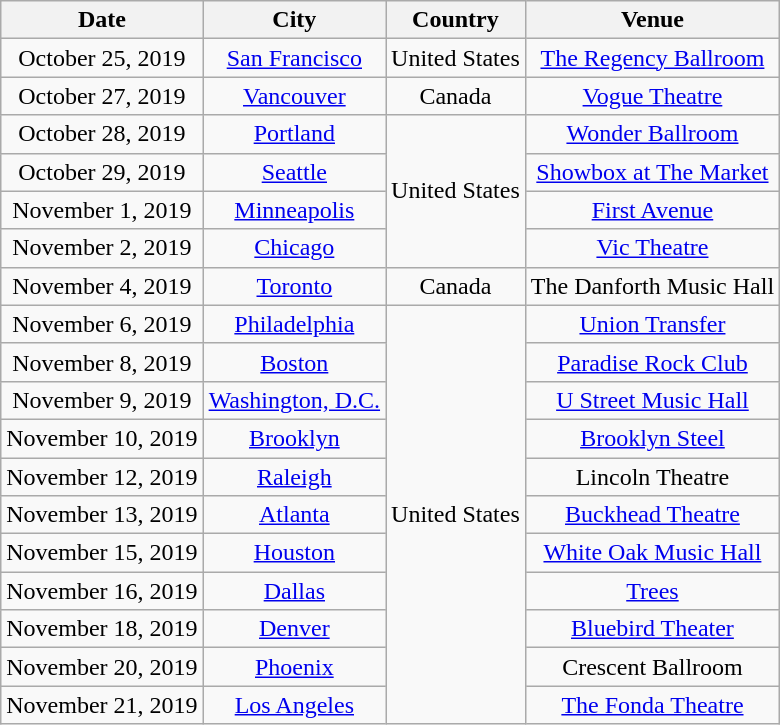<table class="wikitable plainrowheaders" style="text-align:center">
<tr>
<th scope="col">Date</th>
<th scope="col">City</th>
<th scope="col">Country</th>
<th scope="col">Venue</th>
</tr>
<tr>
<td>October 25, 2019</td>
<td><a href='#'>San Francisco</a></td>
<td>United States</td>
<td><a href='#'>The Regency Ballroom</a></td>
</tr>
<tr>
<td>October 27, 2019</td>
<td><a href='#'>Vancouver</a></td>
<td>Canada</td>
<td><a href='#'>Vogue Theatre</a></td>
</tr>
<tr>
<td>October 28, 2019</td>
<td><a href='#'>Portland</a></td>
<td rowspan="4">United States</td>
<td><a href='#'>Wonder Ballroom</a></td>
</tr>
<tr>
<td>October 29, 2019</td>
<td><a href='#'>Seattle</a></td>
<td><a href='#'>Showbox at The Market</a></td>
</tr>
<tr>
<td>November 1, 2019</td>
<td><a href='#'>Minneapolis</a></td>
<td><a href='#'>First Avenue</a></td>
</tr>
<tr>
<td>November 2, 2019</td>
<td><a href='#'>Chicago</a></td>
<td><a href='#'>Vic Theatre</a></td>
</tr>
<tr>
<td>November 4, 2019</td>
<td><a href='#'>Toronto</a></td>
<td>Canada</td>
<td>The Danforth Music Hall</td>
</tr>
<tr>
<td>November 6, 2019</td>
<td><a href='#'>Philadelphia</a></td>
<td rowspan="11">United States</td>
<td><a href='#'>Union Transfer</a></td>
</tr>
<tr>
<td>November 8, 2019</td>
<td><a href='#'>Boston</a></td>
<td><a href='#'>Paradise Rock Club</a></td>
</tr>
<tr>
<td>November 9, 2019</td>
<td><a href='#'>Washington, D.C.</a></td>
<td><a href='#'>U Street Music Hall</a></td>
</tr>
<tr>
<td>November 10, 2019</td>
<td><a href='#'>Brooklyn</a></td>
<td><a href='#'>Brooklyn Steel</a></td>
</tr>
<tr>
<td>November 12, 2019</td>
<td><a href='#'>Raleigh</a></td>
<td>Lincoln Theatre</td>
</tr>
<tr>
<td>November 13, 2019</td>
<td><a href='#'>Atlanta</a></td>
<td><a href='#'>Buckhead Theatre</a></td>
</tr>
<tr>
<td>November 15, 2019</td>
<td><a href='#'>Houston</a></td>
<td><a href='#'>White Oak Music Hall</a></td>
</tr>
<tr>
<td>November 16, 2019</td>
<td><a href='#'>Dallas</a></td>
<td><a href='#'>Trees</a></td>
</tr>
<tr>
<td>November 18, 2019</td>
<td><a href='#'>Denver</a></td>
<td><a href='#'>Bluebird Theater</a></td>
</tr>
<tr>
<td>November 20, 2019</td>
<td><a href='#'>Phoenix</a></td>
<td>Crescent Ballroom</td>
</tr>
<tr>
<td>November 21, 2019</td>
<td><a href='#'>Los Angeles</a></td>
<td><a href='#'>The Fonda Theatre</a></td>
</tr>
</table>
